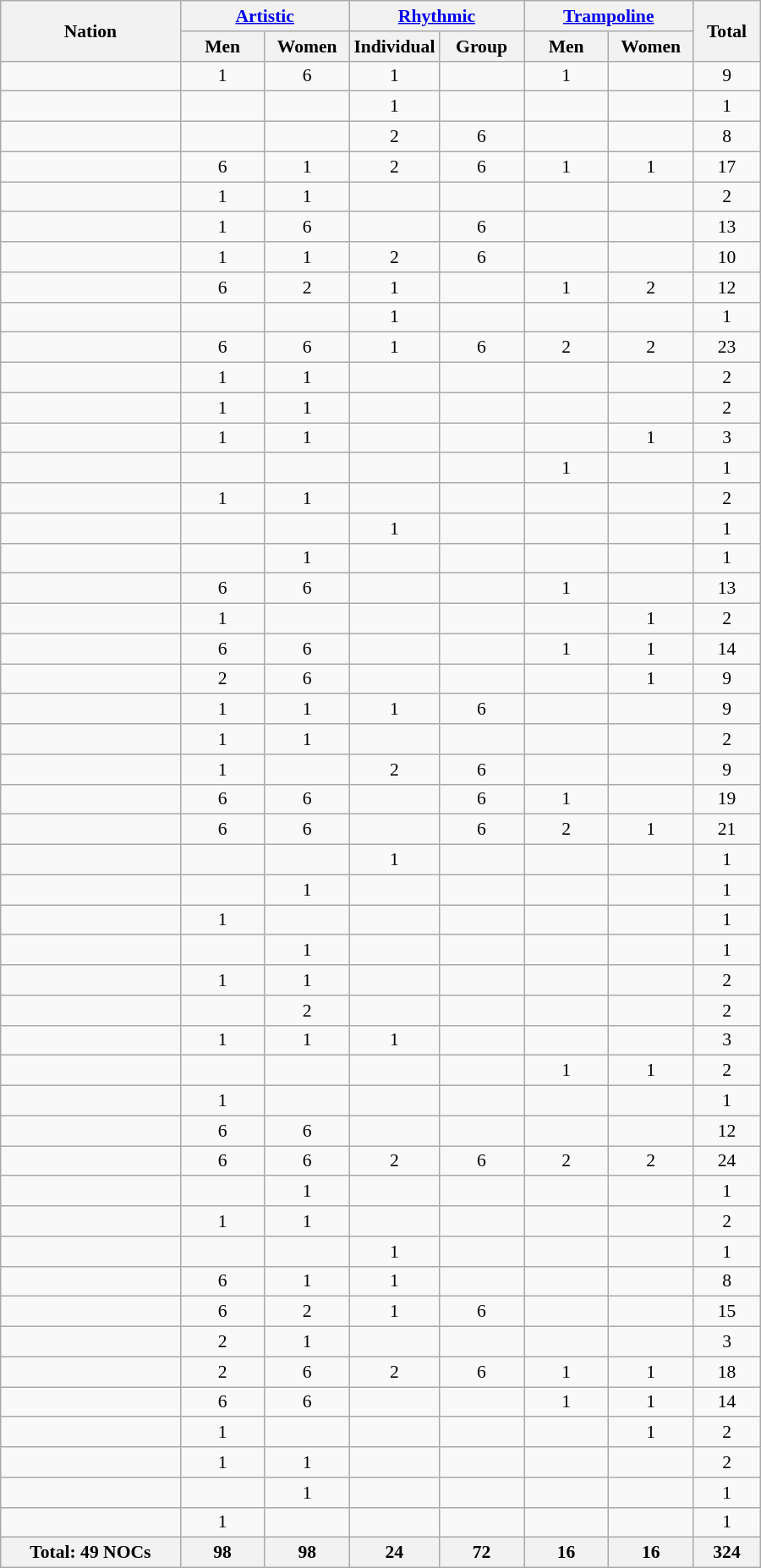<table class="wikitable" width=600 style="text-align:center; font-size:90%">
<tr>
<th rowspan="2" align="left">Nation</th>
<th colspan="2"><a href='#'>Artistic</a></th>
<th colspan="2"><a href='#'>Rhythmic</a></th>
<th colspan=2><a href='#'>Trampoline</a></th>
<th rowspan="2">Total</th>
</tr>
<tr>
<th width=60>Men</th>
<th width=60>Women</th>
<th width=60>Individual</th>
<th width=60>Group</th>
<th width=60>Men</th>
<th width=60>Women</th>
</tr>
<tr>
<td align=left></td>
<td>1</td>
<td>6</td>
<td>1</td>
<td></td>
<td>1</td>
<td></td>
<td>9</td>
</tr>
<tr>
<td align=left></td>
<td></td>
<td></td>
<td>1</td>
<td></td>
<td></td>
<td></td>
<td>1</td>
</tr>
<tr>
<td align=left></td>
<td></td>
<td></td>
<td>2</td>
<td>6</td>
<td></td>
<td></td>
<td>8</td>
</tr>
<tr>
<td align=left></td>
<td>6</td>
<td>1</td>
<td>2</td>
<td>6</td>
<td>1</td>
<td>1</td>
<td>17</td>
</tr>
<tr>
<td align=left></td>
<td>1</td>
<td>1</td>
<td></td>
<td></td>
<td></td>
<td></td>
<td>2</td>
</tr>
<tr>
<td align=left></td>
<td>1</td>
<td>6</td>
<td></td>
<td>6</td>
<td></td>
<td></td>
<td>13</td>
</tr>
<tr>
<td align=left></td>
<td>1</td>
<td>1</td>
<td>2</td>
<td>6</td>
<td></td>
<td></td>
<td>10</td>
</tr>
<tr>
<td align=left></td>
<td>6</td>
<td>2</td>
<td>1</td>
<td></td>
<td>1</td>
<td>2</td>
<td>12</td>
</tr>
<tr>
<td align=left></td>
<td></td>
<td></td>
<td>1</td>
<td></td>
<td></td>
<td></td>
<td>1</td>
</tr>
<tr>
<td align=left></td>
<td>6</td>
<td>6</td>
<td>1</td>
<td>6</td>
<td>2</td>
<td>2</td>
<td>23</td>
</tr>
<tr>
<td align=left></td>
<td>1</td>
<td>1</td>
<td></td>
<td></td>
<td></td>
<td></td>
<td>2</td>
</tr>
<tr>
<td align=left></td>
<td>1</td>
<td>1</td>
<td></td>
<td></td>
<td></td>
<td></td>
<td>2</td>
</tr>
<tr>
<td align=left></td>
<td>1</td>
<td>1</td>
<td></td>
<td></td>
<td></td>
<td>1</td>
<td>3</td>
</tr>
<tr>
<td align=left></td>
<td></td>
<td></td>
<td></td>
<td></td>
<td>1</td>
<td></td>
<td>1</td>
</tr>
<tr>
<td align=left></td>
<td>1</td>
<td>1</td>
<td></td>
<td></td>
<td></td>
<td></td>
<td>2</td>
</tr>
<tr>
<td align=left></td>
<td></td>
<td></td>
<td>1</td>
<td></td>
<td></td>
<td></td>
<td>1</td>
</tr>
<tr>
<td align=left></td>
<td></td>
<td>1</td>
<td></td>
<td></td>
<td></td>
<td></td>
<td>1</td>
</tr>
<tr>
<td align=left></td>
<td>6</td>
<td>6</td>
<td></td>
<td></td>
<td>1</td>
<td></td>
<td>13</td>
</tr>
<tr>
<td align=left></td>
<td>1</td>
<td></td>
<td></td>
<td></td>
<td></td>
<td>1</td>
<td>2</td>
</tr>
<tr>
<td align=left></td>
<td>6</td>
<td>6</td>
<td></td>
<td></td>
<td>1</td>
<td>1</td>
<td>14</td>
</tr>
<tr>
<td align=left></td>
<td>2</td>
<td>6</td>
<td></td>
<td></td>
<td></td>
<td>1</td>
<td>9</td>
</tr>
<tr>
<td align=left></td>
<td>1</td>
<td>1</td>
<td>1</td>
<td>6</td>
<td></td>
<td></td>
<td>9</td>
</tr>
<tr>
<td align=left></td>
<td>1</td>
<td>1</td>
<td></td>
<td></td>
<td></td>
<td></td>
<td>2</td>
</tr>
<tr>
<td align=left></td>
<td>1</td>
<td></td>
<td>2</td>
<td>6</td>
<td></td>
<td></td>
<td>9</td>
</tr>
<tr>
<td align=left></td>
<td>6</td>
<td>6</td>
<td></td>
<td>6</td>
<td>1</td>
<td></td>
<td>19</td>
</tr>
<tr>
<td align=left></td>
<td>6</td>
<td>6</td>
<td></td>
<td>6</td>
<td>2</td>
<td>1</td>
<td>21</td>
</tr>
<tr>
<td align=left></td>
<td></td>
<td></td>
<td>1</td>
<td></td>
<td></td>
<td></td>
<td>1</td>
</tr>
<tr>
<td align=left></td>
<td></td>
<td>1</td>
<td></td>
<td></td>
<td></td>
<td></td>
<td>1</td>
</tr>
<tr>
<td align=left></td>
<td>1</td>
<td></td>
<td></td>
<td></td>
<td></td>
<td></td>
<td>1</td>
</tr>
<tr>
<td align=left></td>
<td></td>
<td>1</td>
<td></td>
<td></td>
<td></td>
<td></td>
<td>1</td>
</tr>
<tr>
<td align=left></td>
<td>1</td>
<td>1</td>
<td></td>
<td></td>
<td></td>
<td></td>
<td>2</td>
</tr>
<tr>
<td align=left></td>
<td></td>
<td>2</td>
<td></td>
<td></td>
<td></td>
<td></td>
<td>2</td>
</tr>
<tr>
<td align=left></td>
<td>1</td>
<td>1</td>
<td>1</td>
<td></td>
<td></td>
<td></td>
<td>3</td>
</tr>
<tr>
<td align=left></td>
<td></td>
<td></td>
<td></td>
<td></td>
<td>1</td>
<td>1</td>
<td>2</td>
</tr>
<tr>
<td align=left></td>
<td>1</td>
<td></td>
<td></td>
<td></td>
<td></td>
<td></td>
<td>1</td>
</tr>
<tr>
<td align=left></td>
<td>6</td>
<td>6</td>
<td></td>
<td></td>
<td></td>
<td></td>
<td>12</td>
</tr>
<tr>
<td align=left></td>
<td>6</td>
<td>6</td>
<td>2</td>
<td>6</td>
<td>2</td>
<td>2</td>
<td>24</td>
</tr>
<tr>
<td align=left></td>
<td></td>
<td>1</td>
<td></td>
<td></td>
<td></td>
<td></td>
<td>1</td>
</tr>
<tr>
<td align=left></td>
<td>1</td>
<td>1</td>
<td></td>
<td></td>
<td></td>
<td></td>
<td>2</td>
</tr>
<tr>
<td align=left></td>
<td></td>
<td></td>
<td>1</td>
<td></td>
<td></td>
<td></td>
<td>1</td>
</tr>
<tr>
<td align=left></td>
<td>6</td>
<td>1</td>
<td>1</td>
<td></td>
<td></td>
<td></td>
<td>8</td>
</tr>
<tr>
<td align=left></td>
<td>6</td>
<td>2</td>
<td>1</td>
<td>6</td>
<td></td>
<td></td>
<td>15</td>
</tr>
<tr>
<td align=left></td>
<td>2</td>
<td>1</td>
<td></td>
<td></td>
<td></td>
<td></td>
<td>3</td>
</tr>
<tr>
<td align=left></td>
<td>2</td>
<td>6</td>
<td>2</td>
<td>6</td>
<td>1</td>
<td>1</td>
<td>18</td>
</tr>
<tr>
<td align=left></td>
<td>6</td>
<td>6</td>
<td></td>
<td></td>
<td>1</td>
<td>1</td>
<td>14</td>
</tr>
<tr>
<td align=left></td>
<td>1</td>
<td></td>
<td></td>
<td></td>
<td></td>
<td>1</td>
<td>2</td>
</tr>
<tr>
<td align=left></td>
<td>1</td>
<td>1</td>
<td></td>
<td></td>
<td></td>
<td></td>
<td>2</td>
</tr>
<tr>
<td align=left></td>
<td></td>
<td>1</td>
<td></td>
<td></td>
<td></td>
<td></td>
<td>1</td>
</tr>
<tr>
<td align=left></td>
<td>1</td>
<td></td>
<td></td>
<td></td>
<td></td>
<td></td>
<td>1</td>
</tr>
<tr>
<th>Total: 49 NOCs</th>
<th>98</th>
<th>98</th>
<th>24</th>
<th>72</th>
<th>16</th>
<th>16</th>
<th>324</th>
</tr>
</table>
